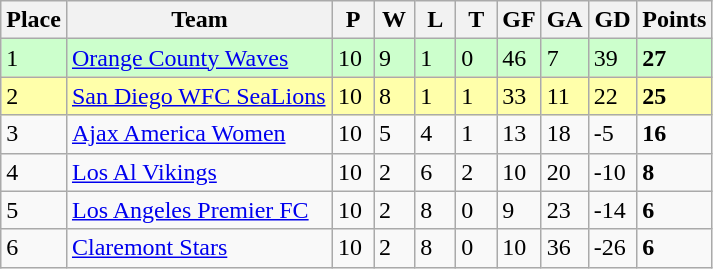<table class="wikitable">
<tr>
<th>Place</th>
<th width="170">Team</th>
<th width="20">P</th>
<th width="20">W</th>
<th width="20">L</th>
<th width="20">T</th>
<th width="20">GF</th>
<th width="20">GA</th>
<th width="25">GD</th>
<th>Points</th>
</tr>
<tr bgcolor=#ccffcc>
<td>1</td>
<td><a href='#'>Orange County Waves</a></td>
<td>10</td>
<td>9</td>
<td>1</td>
<td>0</td>
<td>46</td>
<td>7</td>
<td>39</td>
<td><strong>27</strong></td>
</tr>
<tr bgcolor=#ffffaa>
<td>2</td>
<td><a href='#'>San Diego WFC SeaLions</a></td>
<td>10</td>
<td>8</td>
<td>1</td>
<td>1</td>
<td>33</td>
<td>11</td>
<td>22</td>
<td><strong>25</strong></td>
</tr>
<tr>
<td>3</td>
<td><a href='#'>Ajax America Women</a></td>
<td>10</td>
<td>5</td>
<td>4</td>
<td>1</td>
<td>13</td>
<td>18</td>
<td>-5</td>
<td><strong>16</strong></td>
</tr>
<tr>
<td>4</td>
<td><a href='#'>Los Al Vikings</a></td>
<td>10</td>
<td>2</td>
<td>6</td>
<td>2</td>
<td>10</td>
<td>20</td>
<td>-10</td>
<td><strong>8</strong></td>
</tr>
<tr>
<td>5</td>
<td><a href='#'>Los Angeles Premier FC</a></td>
<td>10</td>
<td>2</td>
<td>8</td>
<td>0</td>
<td>9</td>
<td>23</td>
<td>-14</td>
<td><strong>6</strong></td>
</tr>
<tr>
<td>6</td>
<td><a href='#'>Claremont Stars</a></td>
<td>10</td>
<td>2</td>
<td>8</td>
<td>0</td>
<td>10</td>
<td>36</td>
<td>-26</td>
<td><strong>6</strong></td>
</tr>
</table>
